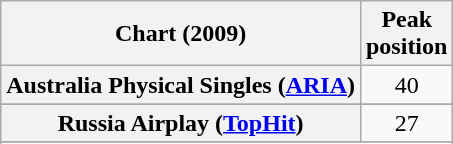<table class="wikitable sortable plainrowheaders" style="text-align:center;">
<tr>
<th scope="col">Chart (2009)</th>
<th scope="col">Peak<br>position</th>
</tr>
<tr>
<th scope="row">Australia Physical Singles (<a href='#'>ARIA</a>)</th>
<td>40</td>
</tr>
<tr>
</tr>
<tr>
<th scope="row">Russia Airplay (<a href='#'>TopHit</a>)</th>
<td>27</td>
</tr>
<tr>
</tr>
<tr>
</tr>
<tr>
</tr>
</table>
